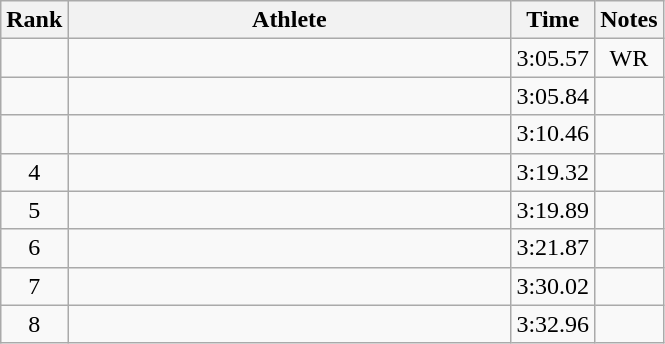<table class="wikitable" style="text-align:center">
<tr>
<th>Rank</th>
<th Style="width:18em">Athlete</th>
<th>Time</th>
<th>Notes</th>
</tr>
<tr>
<td></td>
<td style="text-align:left"></td>
<td>3:05.57</td>
<td>WR</td>
</tr>
<tr>
<td></td>
<td style="text-align:left"></td>
<td>3:05.84</td>
<td></td>
</tr>
<tr>
<td></td>
<td style="text-align:left"></td>
<td>3:10.46</td>
<td></td>
</tr>
<tr>
<td>4</td>
<td style="text-align:left"></td>
<td>3:19.32</td>
<td></td>
</tr>
<tr>
<td>5</td>
<td style="text-align:left"></td>
<td>3:19.89</td>
<td></td>
</tr>
<tr>
<td>6</td>
<td style="text-align:left"></td>
<td>3:21.87</td>
<td></td>
</tr>
<tr>
<td>7</td>
<td style="text-align:left"></td>
<td>3:30.02</td>
<td></td>
</tr>
<tr>
<td>8</td>
<td style="text-align:left"></td>
<td>3:32.96</td>
<td></td>
</tr>
</table>
